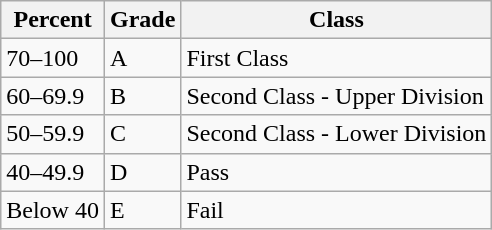<table class="wikitable">
<tr>
<th>Percent</th>
<th>Grade</th>
<th>Class</th>
</tr>
<tr>
<td>70–100</td>
<td>A</td>
<td>First Class</td>
</tr>
<tr>
<td>60–69.9</td>
<td>B</td>
<td>Second Class - Upper Division</td>
</tr>
<tr>
<td>50–59.9</td>
<td>C</td>
<td>Second Class - Lower Division</td>
</tr>
<tr>
<td>40–49.9</td>
<td>D</td>
<td>Pass</td>
</tr>
<tr>
<td>Below 40</td>
<td>E</td>
<td>Fail</td>
</tr>
</table>
